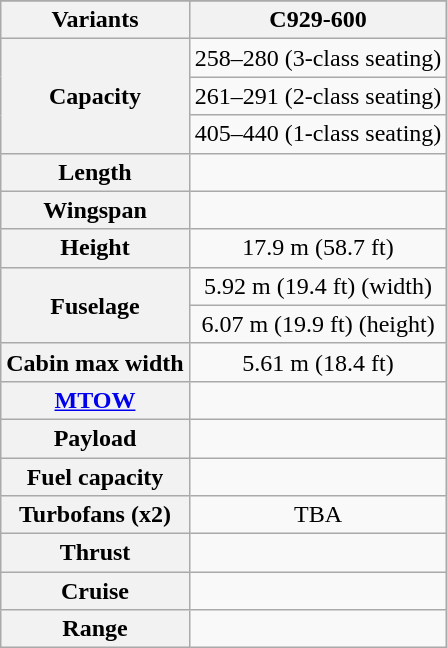<table class="wikitable" style="text-align:center;">
<tr>
</tr>
<tr>
<th>Variants</th>
<th>C929-600<br></th>
</tr>
<tr>
<th rowspan=3>Capacity</th>
<td>258–280 (3-class seating)</td>
</tr>
<tr>
<td>261–291 (2-class seating)</td>
</tr>
<tr>
<td>405–440 (1-class seating)</td>
</tr>
<tr>
<th>Length</th>
<td></td>
</tr>
<tr>
<th>Wingspan</th>
<td></td>
</tr>
<tr>
<th>Height</th>
<td>17.9 m (58.7 ft)</td>
</tr>
<tr>
<th rowspan=2>Fuselage</th>
<td>5.92 m (19.4 ft) (width)</td>
</tr>
<tr>
<td>6.07 m (19.9 ft) (height)</td>
</tr>
<tr>
<th>Cabin max width</th>
<td>5.61 m (18.4 ft)</td>
</tr>
<tr>
<th><a href='#'>MTOW</a></th>
<td><br></td>
</tr>
<tr>
<th>Payload</th>
<td></td>
</tr>
<tr>
<th>Fuel capacity</th>
<td></td>
</tr>
<tr>
<th>Turbofans (x2)</th>
<td>TBA</td>
</tr>
<tr>
<th>Thrust</th>
<td></td>
</tr>
<tr>
<th>Cruise</th>
<td></td>
</tr>
<tr>
<th>Range</th>
<td><br></td>
</tr>
</table>
